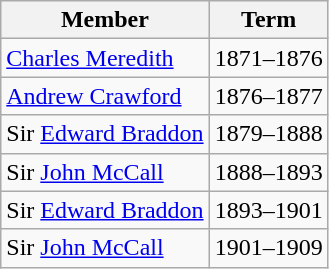<table class="wikitable">
<tr>
<th>Member</th>
<th>Term</th>
</tr>
<tr>
<td><a href='#'>Charles Meredith</a></td>
<td>1871–1876</td>
</tr>
<tr>
<td><a href='#'>Andrew Crawford</a></td>
<td>1876–1877</td>
</tr>
<tr>
<td>Sir <a href='#'>Edward Braddon</a></td>
<td>1879–1888</td>
</tr>
<tr>
<td>Sir <a href='#'>John McCall</a></td>
<td>1888–1893</td>
</tr>
<tr>
<td>Sir <a href='#'>Edward Braddon</a></td>
<td>1893–1901</td>
</tr>
<tr>
<td>Sir <a href='#'>John McCall</a></td>
<td>1901–1909</td>
</tr>
</table>
